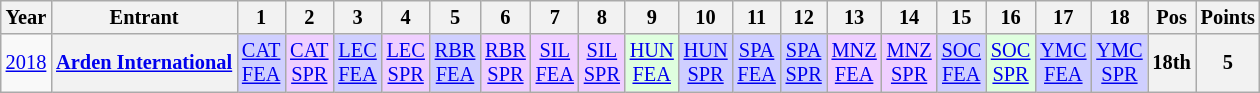<table class="wikitable" style="text-align:center; font-size:85%">
<tr>
<th>Year</th>
<th>Entrant</th>
<th>1</th>
<th>2</th>
<th>3</th>
<th>4</th>
<th>5</th>
<th>6</th>
<th>7</th>
<th>8</th>
<th>9</th>
<th>10</th>
<th>11</th>
<th>12</th>
<th>13</th>
<th>14</th>
<th>15</th>
<th>16</th>
<th>17</th>
<th>18</th>
<th>Pos</th>
<th>Points</th>
</tr>
<tr>
<td><a href='#'>2018</a></td>
<th nowrap><a href='#'>Arden International</a></th>
<td style="background:#CFCFFF;"><a href='#'>CAT<br>FEA</a><br></td>
<td style="background:#EFCFFF;"><a href='#'>CAT<br>SPR</a><br></td>
<td style="background:#CFCFFF;"><a href='#'>LEC<br>FEA</a><br></td>
<td style="background:#EFCFFF;"><a href='#'>LEC<br>SPR</a><br></td>
<td style="background:#CFCFFF;"><a href='#'>RBR<br>FEA</a><br></td>
<td style="background:#EFCFFF;"><a href='#'>RBR<br>SPR</a><br></td>
<td style="background:#EFCFFF;"><a href='#'>SIL<br>FEA</a><br></td>
<td style="background:#EFCFFF;"><a href='#'>SIL<br>SPR</a><br></td>
<td style="background:#DFFFDF;"><a href='#'>HUN<br>FEA</a><br></td>
<td style="background:#CFCFFF;"><a href='#'>HUN<br>SPR</a><br></td>
<td style="background:#CFCFFF;"><a href='#'>SPA<br>FEA</a><br></td>
<td style="background:#CFCFFF;"><a href='#'>SPA<br>SPR</a><br></td>
<td style="background:#EFCFFF;"><a href='#'>MNZ<br>FEA</a><br></td>
<td style="background:#EFCFFF;"><a href='#'>MNZ<br>SPR</a><br></td>
<td style="background:#CFCFFF;"><a href='#'>SOC<br>FEA</a><br></td>
<td style="background:#DFFFDF;"><a href='#'>SOC<br>SPR</a><br></td>
<td style="background:#CFCFFF;"><a href='#'>YMC<br>FEA</a><br></td>
<td style="background:#CFCFFF;"><a href='#'>YMC<br>SPR</a><br></td>
<th>18th</th>
<th>5</th>
</tr>
</table>
